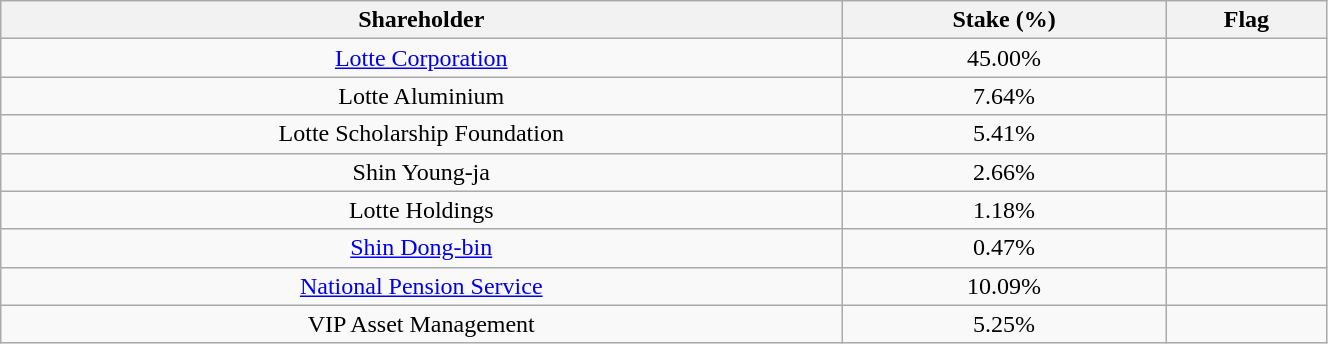<table class="wikitable" style="text-align:center; width:70%;">
<tr>
<th>Shareholder</th>
<th>Stake (%)</th>
<th>Flag</th>
</tr>
<tr>
<td><a href='#'>Lotte Corporation</a></td>
<td>45.00%</td>
<td></td>
</tr>
<tr>
<td>Lotte Aluminium</td>
<td>7.64%</td>
<td></td>
</tr>
<tr>
<td>Lotte Scholarship Foundation</td>
<td>5.41%</td>
<td></td>
</tr>
<tr>
<td>Shin Young-ja</td>
<td>2.66%</td>
<td></td>
</tr>
<tr>
<td>Lotte Holdings</td>
<td>1.18%</td>
<td></td>
</tr>
<tr>
<td><a href='#'>Shin Dong-bin</a></td>
<td>0.47%</td>
<td></td>
</tr>
<tr>
<td><a href='#'>National Pension Service</a></td>
<td>10.09%</td>
<td></td>
</tr>
<tr>
<td>VIP Asset Management</td>
<td>5.25%</td>
<td></td>
</tr>
</table>
